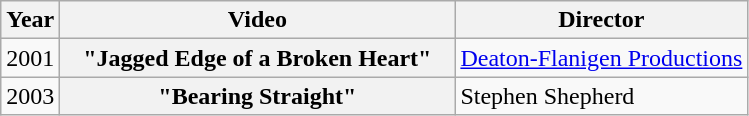<table class="wikitable plainrowheaders">
<tr>
<th>Year</th>
<th style="width:16em;">Video</th>
<th>Director</th>
</tr>
<tr>
<td>2001</td>
<th scope="row">"Jagged Edge of a Broken Heart"</th>
<td><a href='#'>Deaton-Flanigen Productions</a></td>
</tr>
<tr>
<td>2003</td>
<th scope="row">"Bearing Straight"</th>
<td>Stephen Shepherd</td>
</tr>
</table>
